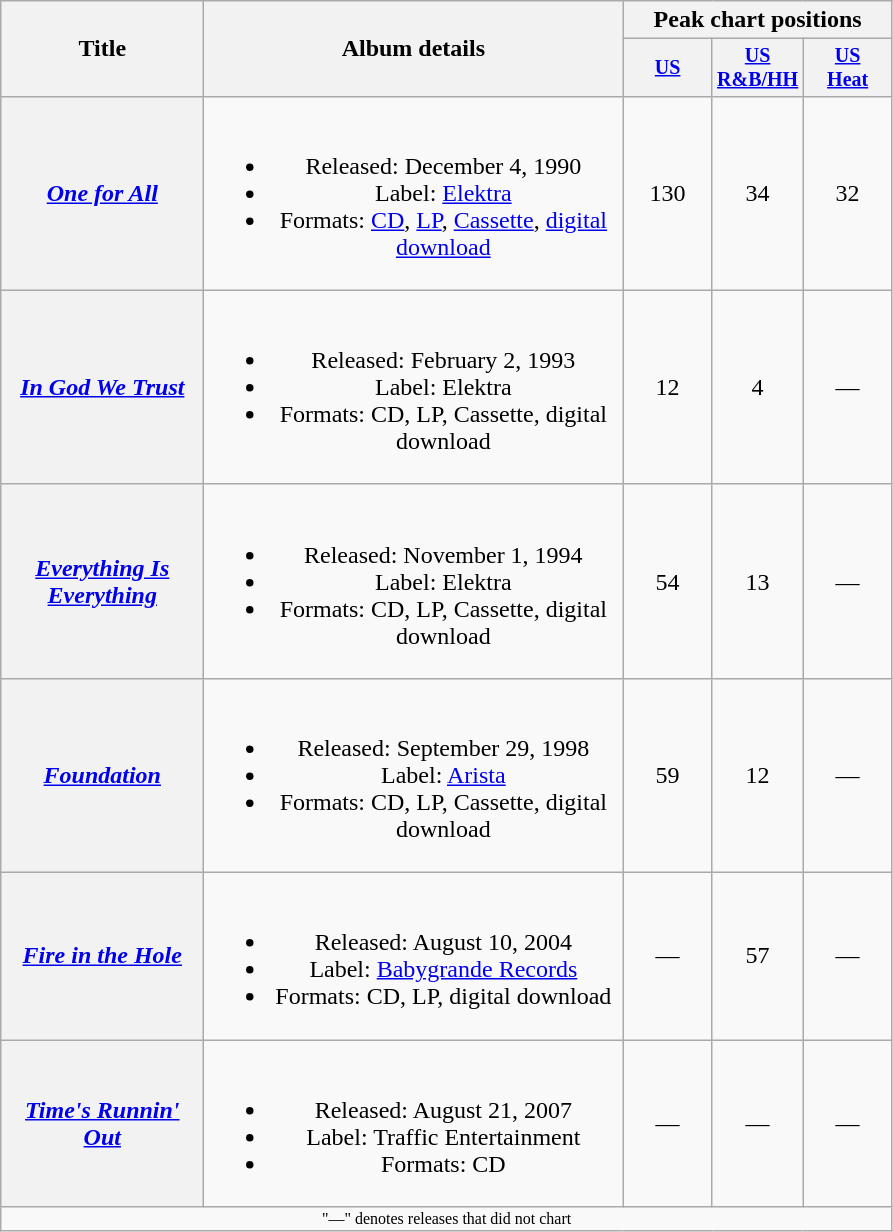<table class="wikitable plainrowheaders" style="text-align:center;">
<tr>
<th rowspan="2" style="width:8em;">Title</th>
<th rowspan="2" style="width:17em;">Album details</th>
<th colspan="4">Peak chart positions</th>
</tr>
<tr style="font-size:smaller;">
<th style="width:4em;"><a href='#'>US</a><br></th>
<th style="width:4em;"><a href='#'>US <br>R&B/HH</a><br></th>
<th style="width:4em;"><a href='#'>US <br>Heat</a><br></th>
</tr>
<tr>
<th scope="row"><em><a href='#'>One for All</a></em></th>
<td><br><ul><li>Released: December 4, 1990</li><li>Label: <a href='#'>Elektra</a></li><li>Formats: <a href='#'>CD</a>, <a href='#'>LP</a>, <a href='#'>Cassette</a>, <a href='#'>digital download</a></li></ul></td>
<td>130</td>
<td>34</td>
<td>32</td>
</tr>
<tr>
<th scope="row"><em><a href='#'>In God We Trust</a></em></th>
<td><br><ul><li>Released: February 2, 1993</li><li>Label: Elektra</li><li>Formats: CD, LP, Cassette, digital download</li></ul></td>
<td>12</td>
<td>4</td>
<td>—</td>
</tr>
<tr>
<th scope="row"><em><a href='#'>Everything Is Everything</a></em></th>
<td><br><ul><li>Released: November 1, 1994</li><li>Label: Elektra</li><li>Formats: CD, LP, Cassette, digital download</li></ul></td>
<td>54</td>
<td>13</td>
<td>—</td>
</tr>
<tr>
<th scope="row"><em><a href='#'>Foundation</a></em></th>
<td><br><ul><li>Released: September 29, 1998</li><li>Label: <a href='#'>Arista</a></li><li>Formats: CD, LP, Cassette, digital download</li></ul></td>
<td>59</td>
<td>12</td>
<td>—</td>
</tr>
<tr>
<th scope="row"><em><a href='#'>Fire in the Hole</a></em></th>
<td><br><ul><li>Released: August 10, 2004</li><li>Label: <a href='#'>Babygrande Records</a></li><li>Formats: CD, LP, digital download</li></ul></td>
<td>—</td>
<td>57</td>
<td>—</td>
</tr>
<tr>
<th scope="row"><em><a href='#'>Time's Runnin' Out</a></em></th>
<td><br><ul><li>Released: August 21, 2007</li><li>Label: Traffic Entertainment</li><li>Formats: CD</li></ul></td>
<td>—</td>
<td>—</td>
<td>—</td>
</tr>
<tr>
<td colspan="6" style="font-size:8pt">"—" denotes releases that did not chart</td>
</tr>
</table>
